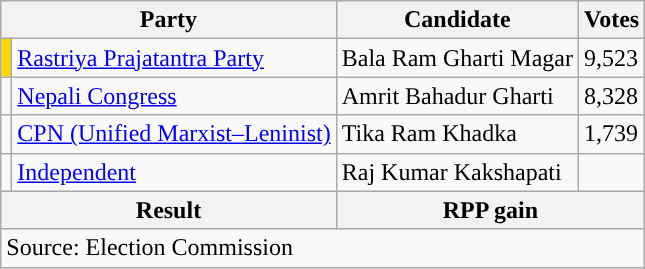<table class="wikitable">
<tr>
<th colspan="2">Party</th>
<th>Candidate</th>
<th>Votes</th>
</tr>
<tr>
<td style="background-color:gold"></td>
<td><a href='#'>Rastriya Prajatantra Party</a></td>
<td>Bala Ram Gharti Magar</td>
<td>9,523</td>
</tr>
<tr>
<td style="background-color:"></td>
<td><a href='#'>Nepali Congress</a></td>
<td>Amrit Bahadur Gharti</td>
<td>8,328</td>
</tr>
<tr>
<td style="background-color:"></td>
<td><a href='#'>CPN (Unified Marxist–Leninist)</a></td>
<td>Tika Ram Khadka</td>
<td>1,739</td>
</tr>
<tr>
<td></td>
<td><a href='#'>Independent</a></td>
<td>Raj Kumar Kakshapati</td>
<td></td>
</tr>
<tr>
<th colspan="2">Result</th>
<th colspan="2">RPP gain</th>
</tr>
<tr>
<td colspan="4">Source: Election Commission</td>
</tr>
</table>
